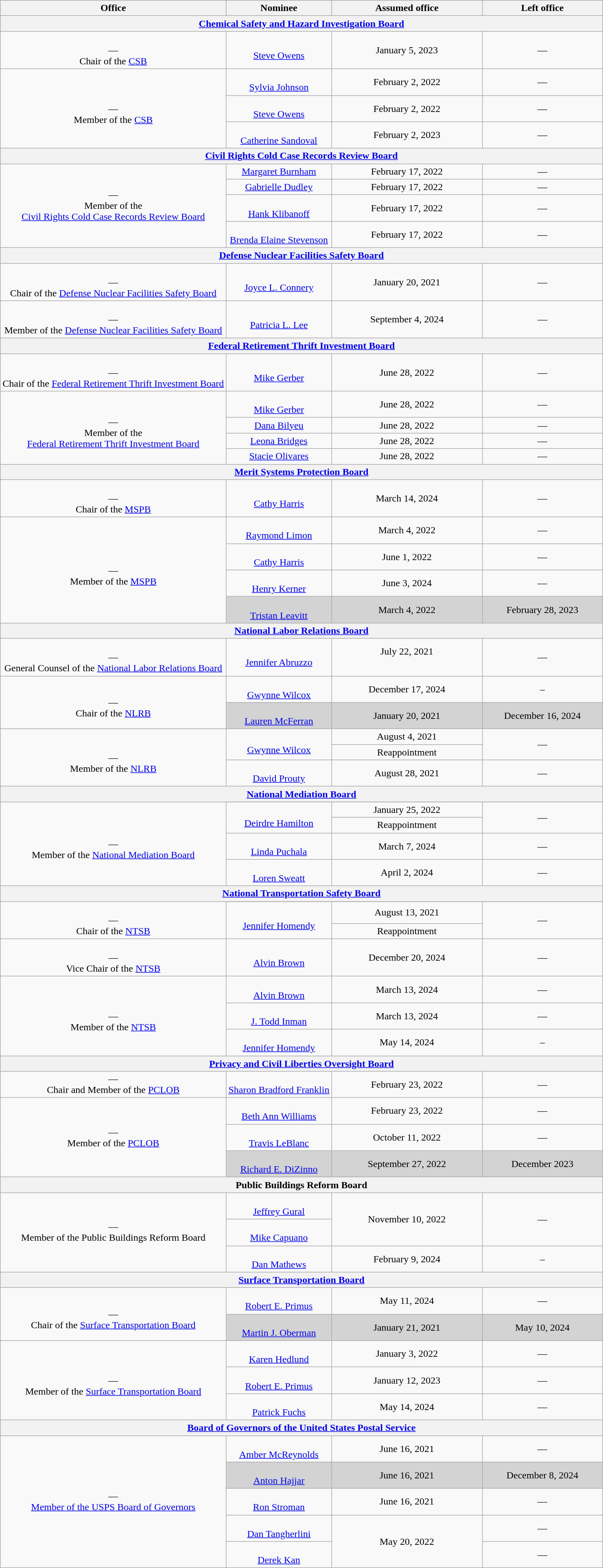<table class="wikitable sortable" style="text-align:center">
<tr>
<th>Office</th>
<th>Nominee</th>
<th style="width:25%;" data-sort-type="date">Assumed office</th>
<th style="width:20%;" data-sort-type="date">Left office</th>
</tr>
<tr>
<th colspan=4><a href='#'>Chemical Safety and Hazard Investigation Board</a></th>
</tr>
<tr>
<td><br>—<br>Chair of the <a href='#'>CSB</a></td>
<td><br><a href='#'>Steve Owens</a></td>
<td>January 5, 2023<br></td>
<td>—</td>
</tr>
<tr>
<td rowspan=3><br>—<br>Member of the <a href='#'>CSB</a></td>
<td><br><a href='#'>Sylvia Johnson</a></td>
<td>February 2, 2022<br></td>
<td>—</td>
</tr>
<tr>
<td><br><a href='#'>Steve Owens</a></td>
<td>February 2, 2022<br></td>
<td>—</td>
</tr>
<tr>
<td><br><a href='#'>Catherine Sandoval</a></td>
<td>February 2, 2023<br></td>
<td>—</td>
</tr>
<tr>
<th colspan=4><a href='#'>Civil Rights Cold Case Records Review Board</a></th>
</tr>
<tr>
<td rowspan="4">—<br>Member of the<br><a href='#'>Civil Rights Cold Case Records Review Board</a></td>
<td><a href='#'>Margaret Burnham</a></td>
<td>February 17, 2022<br></td>
<td>—</td>
</tr>
<tr>
<td><a href='#'>Gabrielle Dudley</a></td>
<td>February 17, 2022<br></td>
<td>—</td>
</tr>
<tr>
<td><br><a href='#'>Hank Klibanoff</a></td>
<td>February 17, 2022<br></td>
<td>—</td>
</tr>
<tr>
<td><br><a href='#'>Brenda Elaine Stevenson</a></td>
<td>February 17, 2022<br></td>
<td>—</td>
</tr>
<tr>
<th colspan=4><a href='#'>Defense Nuclear Facilities Safety Board</a></th>
</tr>
<tr>
<td><br>—<br>Chair of the <a href='#'>Defense Nuclear Facilities Safety Board</a></td>
<td><br><a href='#'>Joyce L. Connery</a></td>
<td>January 20, 2021</td>
<td>—</td>
</tr>
<tr>
<td><br>—<br>Member of the <a href='#'>Defense Nuclear Facilities Safety Board</a></td>
<td><br><a href='#'>Patricia L. Lee</a></td>
<td>September 4, 2024<br></td>
<td>—</td>
</tr>
<tr>
<th colspan=4><a href='#'>Federal Retirement Thrift Investment Board</a></th>
</tr>
<tr>
<td><br>—<br>Chair of the <a href='#'>Federal Retirement Thrift Investment Board</a></td>
<td><br><a href='#'>Mike Gerber</a></td>
<td>June 28, 2022</td>
<td>—</td>
</tr>
<tr>
<td rowspan=4><br>—<br>Member of the<br><a href='#'>Federal Retirement Thrift Investment Board</a></td>
<td><br><a href='#'>Mike Gerber</a></td>
<td>June 28, 2022<br></td>
<td>—</td>
</tr>
<tr>
<td><a href='#'>Dana Bilyeu</a><br></td>
<td>June 28, 2022<br></td>
<td>—</td>
</tr>
<tr>
<td><a href='#'>Leona Bridges</a></td>
<td>June 28, 2022<br></td>
<td>—</td>
</tr>
<tr>
<td><a href='#'>Stacie Olivares</a></td>
<td>June 28, 2022<br></td>
<td>—</td>
</tr>
<tr>
<th colspan=4><a href='#'>Merit Systems Protection Board</a></th>
</tr>
<tr>
<td><br>—<br>Chair of the <a href='#'>MSPB</a></td>
<td><br><a href='#'>Cathy Harris</a></td>
<td>March 14, 2024<br></td>
<td>—</td>
</tr>
<tr>
<td rowspan=4><br>—<br>Member of the <a href='#'>MSPB</a></td>
<td><br><a href='#'>Raymond Limon</a></td>
<td>March 4, 2022<br></td>
<td>—</td>
</tr>
<tr>
<td><br><a href='#'>Cathy Harris</a></td>
<td>June 1, 2022<br></td>
<td>—</td>
</tr>
<tr>
<td><br><a href='#'>Henry Kerner</a></td>
<td>June 3, 2024<br></td>
<td>—</td>
</tr>
<tr style="background:lightgray;">
<td><br><a href='#'>Tristan Leavitt</a></td>
<td>March 4, 2022<br></td>
<td>February 28, 2023</td>
</tr>
<tr>
<th colspan=4><a href='#'>National Labor Relations Board</a></th>
</tr>
<tr>
<td><br>—<br>General Counsel of the <a href='#'>National Labor Relations Board</a></td>
<td><br><a href='#'>Jennifer Abruzzo</a></td>
<td>July 22, 2021<br><br></td>
<td>—</td>
</tr>
<tr>
<td rowspan=2><br>—<br>Chair of the <a href='#'>NLRB</a></td>
<td><br><a href='#'>Gwynne Wilcox</a></td>
<td>December 17, 2024</td>
<td>–</td>
</tr>
<tr style="background:lightgray;">
<td><br><a href='#'>Lauren McFerran</a></td>
<td>January 20, 2021</td>
<td>December 16, 2024</td>
</tr>
<tr>
<td rowspan=3><br>—<br>Member of the <a href='#'>NLRB</a></td>
<td rowspan=2><br><a href='#'>Gwynne Wilcox</a></td>
<td>August 4, 2021<br></td>
<td rowspan=2>—</td>
</tr>
<tr>
<td>Reappointment<br></td>
</tr>
<tr>
<td><br><a href='#'>David Prouty</a></td>
<td>August 28, 2021<br></td>
<td>—</td>
</tr>
<tr>
<th colspan=4><a href='#'>National Mediation Board</a></th>
</tr>
<tr>
<td rowspan=5><br>—<br>Member of the <a href='#'>National Mediation Board</a></td>
</tr>
<tr>
<td rowspan=2><br><a href='#'>Deirdre Hamilton</a></td>
<td>January 25, 2022<br></td>
<td rowspan=2>—</td>
</tr>
<tr>
<td>Reappointment<br></td>
</tr>
<tr>
<td><br><a href='#'>Linda Puchala</a><br></td>
<td>March 7, 2024<br></td>
<td>—</td>
</tr>
<tr>
<td><br><a href='#'>Loren Sweatt</a></td>
<td>April 2, 2024<br></td>
<td>—</td>
</tr>
<tr>
<th colspan=4><a href='#'>National Transportation Safety Board</a></th>
</tr>
<tr>
<td rowspan=3><br>—<br>Chair of the <a href='#'>NTSB</a></td>
</tr>
<tr>
<td rowspan=2><br><a href='#'>Jennifer Homendy</a></td>
<td>August 13, 2021<br></td>
<td rowspan=2>—</td>
</tr>
<tr>
<td>Reappointment<br></td>
</tr>
<tr>
<td><br>—<br>Vice Chair of the <a href='#'>NTSB</a></td>
<td><br><a href='#'>Alvin Brown</a></td>
<td>December 20, 2024</td>
<td>—</td>
</tr>
<tr>
<td rowspan="3"><br>—<br>Member of the <a href='#'>NTSB</a></td>
<td><br><a href='#'>Alvin Brown</a></td>
<td>March 13, 2024<br></td>
<td>—</td>
</tr>
<tr>
<td><br><a href='#'>J. Todd Inman</a></td>
<td>March 13, 2024<br></td>
<td>—</td>
</tr>
<tr>
<td><br><a href='#'>Jennifer Homendy</a><br></td>
<td>May 14, 2024<br></td>
<td>–</td>
</tr>
<tr>
<th colspan=4><a href='#'>Privacy and Civil Liberties Oversight Board</a></th>
</tr>
<tr>
<td>—<br>Chair and Member of the <a href='#'>PCLOB</a></td>
<td><br><a href='#'>Sharon Bradford Franklin</a></td>
<td>February 23, 2022<br></td>
<td>—</td>
</tr>
<tr>
<td rowspan=3>—<br>Member of the <a href='#'>PCLOB</a></td>
<td><br><a href='#'>Beth Ann Williams</a></td>
<td>February 23, 2022<br></td>
<td>—</td>
</tr>
<tr>
<td><br><a href='#'>Travis LeBlanc</a><br></td>
<td>October 11, 2022<br></td>
<td>—</td>
</tr>
<tr style="background:lightgray;">
<td><br><a href='#'>Richard E. DiZinno</a></td>
<td>September 27, 2022<br></td>
<td>December 2023</td>
</tr>
<tr>
<th colspan=4>Public Buildings Reform Board</th>
</tr>
<tr>
<td rowspan=3>—<br>Member of the Public Buildings Reform Board</td>
<td><br><a href='#'>Jeffrey Gural</a></td>
<td rowspan=2>November 10, 2022</td>
<td rowspan=2>—</td>
</tr>
<tr>
<td><br><a href='#'>Mike Capuano</a></td>
</tr>
<tr>
<td><br><a href='#'>Dan Mathews</a></td>
<td>February 9, 2024</td>
<td>–</td>
</tr>
<tr>
<th colspan=4><a href='#'>Surface Transportation Board</a></th>
</tr>
<tr>
<td rowspan=2><br>—<br>Chair of the <a href='#'>Surface Transportation Board</a></td>
<td><br><a href='#'>Robert E. Primus</a></td>
<td>May 11, 2024</td>
<td>—</td>
</tr>
<tr style="background:lightgray;">
<td><br><a href='#'>Martin J. Oberman</a></td>
<td>January 21, 2021</td>
<td>May 10, 2024</td>
</tr>
<tr>
<td rowspan=3><br>—<br>Member of the <a href='#'>Surface Transportation Board</a></td>
<td><br><a href='#'>Karen Hedlund</a></td>
<td>January 3, 2022<br></td>
<td>—</td>
</tr>
<tr>
<td><br><a href='#'>Robert E. Primus</a><br></td>
<td>January 12, 2023<br></td>
<td>—</td>
</tr>
<tr>
<td><br><a href='#'>Patrick Fuchs</a><br></td>
<td>May 14, 2024<br></td>
<td>—</td>
</tr>
<tr>
<th colspan=4><a href='#'>Board of Governors of the United States Postal Service</a></th>
</tr>
<tr>
<td rowspan=5>—<br><a href='#'>Member of the USPS Board of Governors</a></td>
<td><br><a href='#'>Amber McReynolds</a></td>
<td>June 16, 2021<br></td>
<td>—</td>
</tr>
<tr style="background:lightgray;">
<td><br><a href='#'>Anton Hajjar</a></td>
<td>June 16, 2021<br></td>
<td>December 8, 2024</td>
</tr>
<tr>
<td><br><a href='#'>Ron Stroman</a></td>
<td>June 16, 2021<br></td>
<td>—</td>
</tr>
<tr>
<td><br><a href='#'>Dan Tangherlini</a></td>
<td rowspan=2>May 20, 2022<br></td>
<td>—</td>
</tr>
<tr>
<td><br><a href='#'>Derek Kan</a></td>
<td>—</td>
</tr>
</table>
